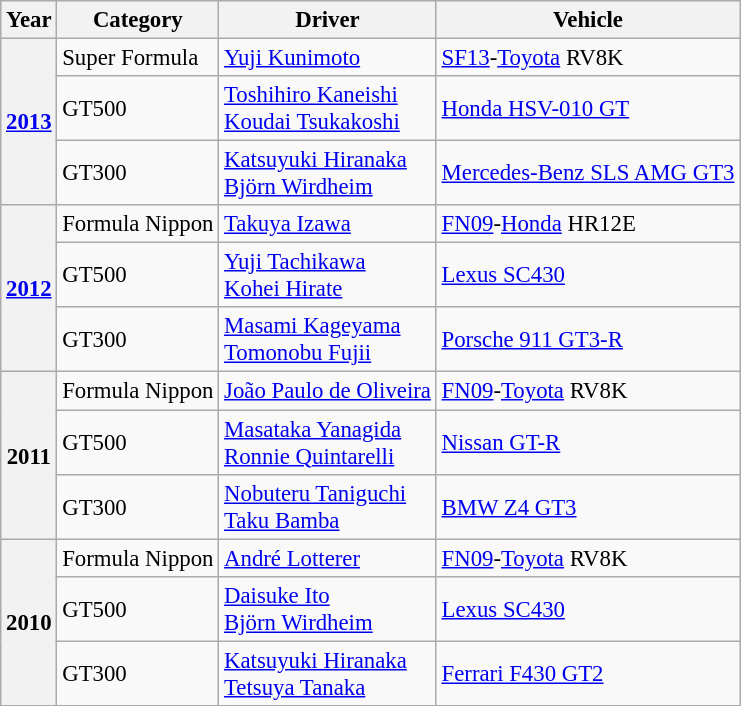<table class="wikitable" style="font-size: 95%;">
<tr>
<th>Year</th>
<th>Category</th>
<th>Driver</th>
<th>Vehicle</th>
</tr>
<tr>
<th rowspan="3"><a href='#'>2013</a><br></th>
<td>Super Formula</td>
<td> <a href='#'>Yuji Kunimoto</a></td>
<td><a href='#'>SF13</a>-<a href='#'>Toyota</a> RV8K</td>
</tr>
<tr>
<td>GT500</td>
<td> <a href='#'>Toshihiro Kaneishi</a><br> <a href='#'>Koudai Tsukakoshi</a></td>
<td><a href='#'>Honda HSV-010 GT</a></td>
</tr>
<tr>
<td>GT300</td>
<td> <a href='#'>Katsuyuki Hiranaka</a><br> <a href='#'>Björn Wirdheim</a></td>
<td><a href='#'>Mercedes-Benz SLS AMG GT3</a></td>
</tr>
<tr>
<th rowspan="3"><a href='#'>2012</a><br></th>
<td>Formula Nippon</td>
<td> <a href='#'>Takuya Izawa</a></td>
<td><a href='#'>FN09</a>-<a href='#'>Honda</a> HR12E</td>
</tr>
<tr>
<td>GT500</td>
<td> <a href='#'>Yuji Tachikawa</a><br> <a href='#'>Kohei Hirate</a></td>
<td><a href='#'>Lexus SC430</a></td>
</tr>
<tr>
<td>GT300</td>
<td> <a href='#'>Masami Kageyama</a><br> <a href='#'>Tomonobu Fujii</a></td>
<td><a href='#'>Porsche 911 GT3-R</a></td>
</tr>
<tr>
<th rowspan="3">2011<br></th>
<td>Formula Nippon</td>
<td> <a href='#'>João Paulo de Oliveira</a></td>
<td><a href='#'>FN09</a>-<a href='#'>Toyota</a> RV8K</td>
</tr>
<tr>
<td>GT500</td>
<td> <a href='#'>Masataka Yanagida</a><br> <a href='#'>Ronnie Quintarelli</a></td>
<td><a href='#'>Nissan GT-R</a></td>
</tr>
<tr>
<td>GT300</td>
<td> <a href='#'>Nobuteru Taniguchi</a><br> <a href='#'>Taku Bamba</a></td>
<td><a href='#'>BMW Z4 GT3</a></td>
</tr>
<tr>
<th rowspan="3">2010</th>
<td>Formula Nippon</td>
<td> <a href='#'>André Lotterer</a></td>
<td><a href='#'>FN09</a>-<a href='#'>Toyota</a> RV8K</td>
</tr>
<tr>
<td>GT500</td>
<td> <a href='#'>Daisuke Ito</a><br> <a href='#'>Björn Wirdheim</a></td>
<td><a href='#'>Lexus SC430</a></td>
</tr>
<tr>
<td>GT300</td>
<td> <a href='#'>Katsuyuki Hiranaka</a><br> <a href='#'>Tetsuya Tanaka</a></td>
<td><a href='#'>Ferrari F430 GT2</a></td>
</tr>
</table>
